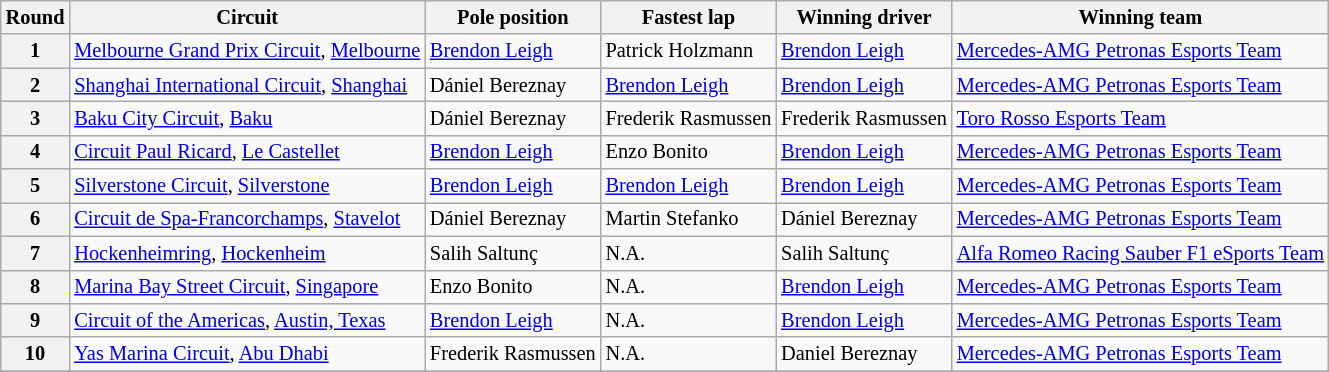<table class="sortable wikitable" style="font-size: 85%;">
<tr>
<th>Round</th>
<th>Circuit</th>
<th>Pole position</th>
<th>Fastest lap</th>
<th>Winning driver</th>
<th>Winning team</th>
</tr>
<tr>
<th>1</th>
<td> <a href='#'>Melbourne Grand Prix Circuit</a>, <a href='#'>Melbourne</a></td>
<td> <a href='#'>Brendon Leigh</a></td>
<td> Patrick Holzmann</td>
<td> <a href='#'>Brendon Leigh</a></td>
<td> <a href='#'>Mercedes-AMG Petronas Esports Team</a></td>
</tr>
<tr>
<th>2</th>
<td> <a href='#'>Shanghai International Circuit</a>, <a href='#'>Shanghai</a></td>
<td> Dániel Bereznay</td>
<td> <a href='#'>Brendon Leigh</a></td>
<td> <a href='#'>Brendon Leigh</a></td>
<td> <a href='#'>Mercedes-AMG Petronas Esports Team</a></td>
</tr>
<tr>
<th>3</th>
<td> <a href='#'>Baku City Circuit</a>, <a href='#'>Baku</a></td>
<td> Dániel Bereznay</td>
<td> Frederik Rasmussen</td>
<td> Frederik Rasmussen</td>
<td> <a href='#'>Toro Rosso Esports Team</a></td>
</tr>
<tr>
<th>4</th>
<td> <a href='#'>Circuit Paul Ricard</a>, <a href='#'>Le Castellet</a></td>
<td> <a href='#'>Brendon Leigh</a></td>
<td> Enzo Bonito</td>
<td> <a href='#'>Brendon Leigh</a></td>
<td> <a href='#'>Mercedes-AMG Petronas Esports Team</a></td>
</tr>
<tr>
<th>5</th>
<td> <a href='#'>Silverstone Circuit</a>, <a href='#'>Silverstone</a></td>
<td> <a href='#'>Brendon Leigh</a></td>
<td> <a href='#'>Brendon Leigh</a></td>
<td> <a href='#'>Brendon Leigh</a></td>
<td> <a href='#'>Mercedes-AMG Petronas Esports Team</a></td>
</tr>
<tr>
<th>6</th>
<td> <a href='#'>Circuit de Spa-Francorchamps</a>, <a href='#'>Stavelot</a></td>
<td> Dániel Bereznay</td>
<td> Martin Stefanko</td>
<td> Dániel Bereznay</td>
<td> <a href='#'>Mercedes-AMG Petronas Esports Team</a></td>
</tr>
<tr>
<th>7</th>
<td> <a href='#'>Hockenheimring</a>, <a href='#'>Hockenheim</a></td>
<td> Salih Saltunç</td>
<td>N.A.</td>
<td> Salih Saltunç</td>
<td> <a href='#'>Alfa Romeo Racing Sauber F1 eSports Team</a></td>
</tr>
<tr>
<th>8</th>
<td> <a href='#'>Marina Bay Street Circuit</a>, <a href='#'>Singapore</a></td>
<td> Enzo Bonito</td>
<td>N.A.</td>
<td> <a href='#'>Brendon Leigh</a></td>
<td> <a href='#'>Mercedes-AMG Petronas Esports Team</a></td>
</tr>
<tr>
<th>9</th>
<td> <a href='#'>Circuit of the Americas</a>, <a href='#'>Austin, Texas</a></td>
<td> <a href='#'>Brendon Leigh</a></td>
<td>N.A.</td>
<td> <a href='#'>Brendon Leigh</a></td>
<td> <a href='#'>Mercedes-AMG Petronas Esports Team</a></td>
</tr>
<tr>
<th>10</th>
<td> <a href='#'>Yas Marina Circuit</a>, <a href='#'>Abu Dhabi</a></td>
<td> Frederik Rasmussen</td>
<td>N.A.</td>
<td> Daniel Bereznay</td>
<td> <a href='#'>Mercedes-AMG Petronas Esports Team</a></td>
</tr>
<tr>
</tr>
</table>
